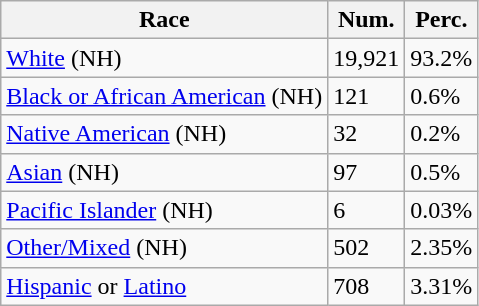<table class="wikitable">
<tr>
<th>Race</th>
<th>Num.</th>
<th>Perc.</th>
</tr>
<tr>
<td><a href='#'>White</a> (NH)</td>
<td>19,921</td>
<td>93.2%</td>
</tr>
<tr>
<td><a href='#'>Black or African American</a> (NH)</td>
<td>121</td>
<td>0.6%</td>
</tr>
<tr>
<td><a href='#'>Native American</a> (NH)</td>
<td>32</td>
<td>0.2%</td>
</tr>
<tr>
<td><a href='#'>Asian</a> (NH)</td>
<td>97</td>
<td>0.5%</td>
</tr>
<tr>
<td><a href='#'>Pacific Islander</a> (NH)</td>
<td>6</td>
<td>0.03%</td>
</tr>
<tr>
<td><a href='#'>Other/Mixed</a> (NH)</td>
<td>502</td>
<td>2.35%</td>
</tr>
<tr>
<td><a href='#'>Hispanic</a> or <a href='#'>Latino</a></td>
<td>708</td>
<td>3.31%</td>
</tr>
</table>
